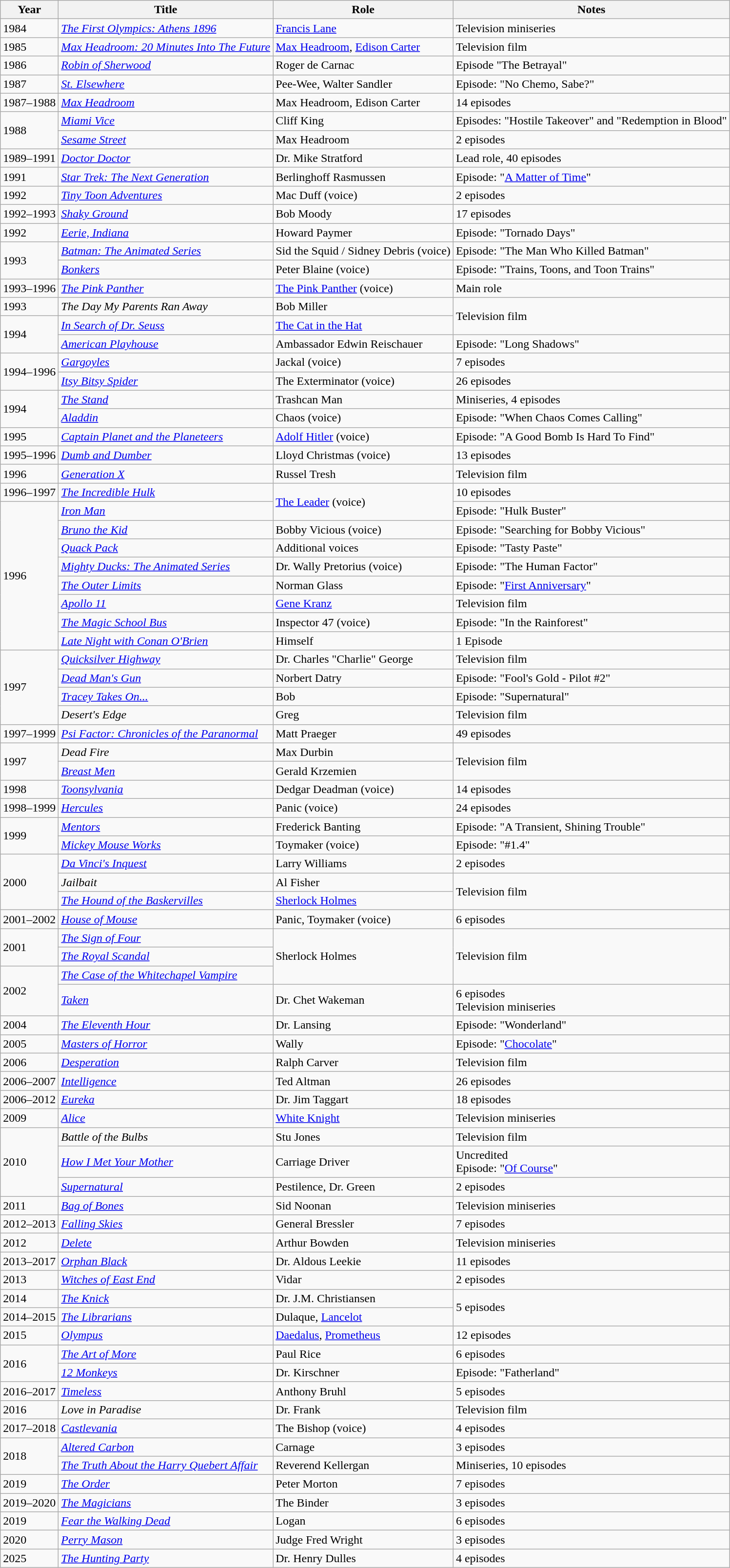<table class="wikitable sortable">
<tr>
<th>Year</th>
<th>Title</th>
<th>Role</th>
<th>Notes</th>
</tr>
<tr>
<td>1984</td>
<td data-sort-value="First Olympics: Athens 1896, The"><em><a href='#'>The First Olympics: Athens 1896</a></em></td>
<td><a href='#'>Francis Lane</a></td>
<td>Television miniseries</td>
</tr>
<tr>
<td>1985</td>
<td><em><a href='#'>Max Headroom: 20 Minutes Into The Future</a></em></td>
<td><a href='#'>Max Headroom</a>, <a href='#'>Edison Carter</a></td>
<td>Television film</td>
</tr>
<tr>
<td>1986</td>
<td><em><a href='#'>Robin of Sherwood</a></em></td>
<td>Roger de Carnac</td>
<td>Episode "The Betrayal"</td>
</tr>
<tr>
<td>1987</td>
<td><em><a href='#'>St. Elsewhere</a></em></td>
<td>Pee-Wee, Walter Sandler</td>
<td>Episode: "No Chemo, Sabe?"</td>
</tr>
<tr>
<td>1987–1988</td>
<td><em><a href='#'>Max Headroom</a></em></td>
<td>Max Headroom, Edison Carter</td>
<td>14 episodes</td>
</tr>
<tr>
<td rowspan="2">1988</td>
<td><em><a href='#'>Miami Vice</a></em></td>
<td>Cliff King</td>
<td>Episodes: "Hostile Takeover" and "Redemption in Blood"</td>
</tr>
<tr>
<td><em><a href='#'>Sesame Street</a></em></td>
<td>Max Headroom</td>
<td>2 episodes</td>
</tr>
<tr>
<td>1989–1991</td>
<td><em><a href='#'>Doctor Doctor</a></em></td>
<td>Dr. Mike Stratford</td>
<td>Lead role, 40 episodes</td>
</tr>
<tr>
<td>1991</td>
<td><em><a href='#'>Star Trek: The Next Generation</a></em></td>
<td>Berlinghoff Rasmussen</td>
<td>Episode: "<a href='#'>A Matter of Time</a>"</td>
</tr>
<tr>
<td>1992</td>
<td><em><a href='#'>Tiny Toon Adventures</a></em></td>
<td>Mac Duff (voice)</td>
<td>2 episodes</td>
</tr>
<tr>
<td>1992–1993</td>
<td><em><a href='#'>Shaky Ground</a></em></td>
<td>Bob Moody</td>
<td>17 episodes</td>
</tr>
<tr>
<td>1992</td>
<td><em><a href='#'>Eerie, Indiana</a></em></td>
<td>Howard Paymer</td>
<td>Episode: "Tornado Days"</td>
</tr>
<tr>
<td rowspan="2">1993</td>
<td><em><a href='#'>Batman: The Animated Series</a></em></td>
<td>Sid the Squid / Sidney Debris (voice)</td>
<td>Episode: "The Man Who Killed Batman"</td>
</tr>
<tr>
<td><em><a href='#'>Bonkers</a></em></td>
<td>Peter Blaine (voice)</td>
<td>Episode: "Trains, Toons, and Toon Trains"</td>
</tr>
<tr>
<td>1993–1996</td>
<td data-sort-value="Pink Panther, The"><em><a href='#'>The Pink Panther</a></em></td>
<td><a href='#'>The Pink Panther</a> (voice)</td>
<td>Main role</td>
</tr>
<tr>
<td>1993</td>
<td data-sort-value="Day My Parents Ran Away, The"><em>The Day My Parents Ran Away</em></td>
<td>Bob Miller</td>
<td rowspan="2">Television film</td>
</tr>
<tr>
<td rowspan="2">1994</td>
<td><em><a href='#'>In Search of Dr. Seuss</a></em></td>
<td><a href='#'>The Cat in the Hat</a></td>
</tr>
<tr>
<td><em><a href='#'>American Playhouse</a></em></td>
<td>Ambassador Edwin Reischauer</td>
<td>Episode: "Long Shadows"</td>
</tr>
<tr>
<td rowspan="2">1994–1996</td>
<td><em><a href='#'>Gargoyles</a></em></td>
<td>Jackal (voice)</td>
<td>7 episodes</td>
</tr>
<tr>
<td><em><a href='#'>Itsy Bitsy Spider</a></em></td>
<td>The Exterminator (voice)</td>
<td>26 episodes</td>
</tr>
<tr>
<td rowspan="2">1994</td>
<td data-sort-value="Stand, The"><em><a href='#'>The Stand</a></em></td>
<td>Trashcan Man</td>
<td>Miniseries, 4 episodes</td>
</tr>
<tr>
<td><em><a href='#'>Aladdin</a></em></td>
<td>Chaos (voice)</td>
<td>Episode: "When Chaos Comes Calling"</td>
</tr>
<tr>
<td>1995</td>
<td><em><a href='#'>Captain Planet and the Planeteers</a></em></td>
<td><a href='#'>Adolf Hitler</a> (voice)</td>
<td>Episode: "A Good Bomb Is Hard To Find"</td>
</tr>
<tr>
<td>1995–1996</td>
<td><em><a href='#'>Dumb and Dumber</a></em></td>
<td>Lloyd Christmas (voice)</td>
<td>13 episodes</td>
</tr>
<tr>
<td>1996</td>
<td><em><a href='#'>Generation X</a></em></td>
<td>Russel Tresh</td>
<td>Television film</td>
</tr>
<tr>
<td>1996–1997</td>
<td data-sort-value="Incredible Hulk, The"><em><a href='#'>The Incredible Hulk</a></em></td>
<td rowspan="2"><a href='#'>The Leader</a> (voice)</td>
<td>10 episodes</td>
</tr>
<tr>
<td rowspan="8">1996</td>
<td><em><a href='#'>Iron Man</a></em></td>
<td>Episode: "Hulk Buster"</td>
</tr>
<tr>
<td><em><a href='#'>Bruno the Kid</a></em></td>
<td>Bobby Vicious (voice)</td>
<td>Episode: "Searching for Bobby Vicious"</td>
</tr>
<tr>
<td><em><a href='#'>Quack Pack</a></em></td>
<td>Additional voices</td>
<td>Episode: "Tasty Paste"</td>
</tr>
<tr>
<td><em><a href='#'>Mighty Ducks: The Animated Series</a></em></td>
<td>Dr. Wally Pretorius (voice)</td>
<td>Episode: "The Human Factor"</td>
</tr>
<tr>
<td data-sort-value="Outer Limits, The"><em><a href='#'>The Outer Limits</a></em></td>
<td>Norman Glass</td>
<td>Episode: "<a href='#'>First Anniversary</a>"</td>
</tr>
<tr>
<td><em><a href='#'>Apollo 11</a></em></td>
<td><a href='#'>Gene Kranz</a></td>
<td>Television film</td>
</tr>
<tr>
<td data-sort-value="Magic School Bus, The"><em><a href='#'>The Magic School Bus</a></em></td>
<td>Inspector 47 (voice)</td>
<td>Episode: "In the Rainforest"</td>
</tr>
<tr>
<td><em><a href='#'>Late Night with Conan O'Brien</a></em></td>
<td>Himself</td>
<td>1 Episode</td>
</tr>
<tr>
<td rowspan="4">1997</td>
<td><em><a href='#'>Quicksilver Highway</a></em></td>
<td>Dr. Charles "Charlie" George</td>
<td>Television film</td>
</tr>
<tr>
<td><em><a href='#'>Dead Man's Gun</a></em></td>
<td>Norbert Datry</td>
<td>Episode: "Fool's Gold - Pilot #2"</td>
</tr>
<tr>
<td><em><a href='#'>Tracey Takes On...</a></em></td>
<td>Bob</td>
<td>Episode: "Supernatural"</td>
</tr>
<tr>
<td><em>Desert's Edge</em></td>
<td>Greg</td>
<td>Television film</td>
</tr>
<tr>
<td>1997–1999</td>
<td><em><a href='#'>Psi Factor: Chronicles of the Paranormal</a></em></td>
<td>Matt Praeger</td>
<td>49 episodes</td>
</tr>
<tr>
<td rowspan="2">1997</td>
<td><em>Dead Fire</em></td>
<td>Max Durbin</td>
<td rowspan="2">Television film</td>
</tr>
<tr>
<td><em><a href='#'>Breast Men</a></em></td>
<td>Gerald Krzemien</td>
</tr>
<tr>
<td>1998</td>
<td><em><a href='#'>Toonsylvania</a></em></td>
<td>Dedgar Deadman (voice)</td>
<td>14 episodes</td>
</tr>
<tr>
<td>1998–1999</td>
<td><em><a href='#'>Hercules</a></em></td>
<td>Panic (voice)</td>
<td>24 episodes</td>
</tr>
<tr>
<td rowspan="2">1999</td>
<td><em><a href='#'>Mentors</a></em></td>
<td>Frederick Banting</td>
<td>Episode: "A Transient, Shining Trouble"</td>
</tr>
<tr>
<td><em><a href='#'>Mickey Mouse Works</a></em></td>
<td>Toymaker (voice)</td>
<td>Episode: "#1.4"</td>
</tr>
<tr>
<td rowspan="3">2000</td>
<td><em><a href='#'>Da Vinci's Inquest</a></em></td>
<td>Larry Williams</td>
<td>2 episodes</td>
</tr>
<tr>
<td><em>Jailbait</em></td>
<td>Al Fisher</td>
<td rowspan="2">Television film</td>
</tr>
<tr>
<td data-sort-value="Hound of the Baskervilles, The"><em><a href='#'>The Hound of the Baskervilles</a></em></td>
<td><a href='#'>Sherlock Holmes</a></td>
</tr>
<tr>
<td>2001–2002</td>
<td><em><a href='#'>House of Mouse</a></em></td>
<td>Panic, Toymaker (voice)</td>
<td>6 episodes</td>
</tr>
<tr>
<td rowspan="2">2001</td>
<td data-sort-value="Sign of Four, The"><em><a href='#'>The Sign of Four</a></em></td>
<td rowspan="3">Sherlock Holmes</td>
<td rowspan="3">Television film</td>
</tr>
<tr>
<td data-sort-value="Royal Scandal, The"><em><a href='#'>The Royal Scandal</a></em></td>
</tr>
<tr>
<td rowspan="2">2002</td>
<td data-sort-value="Case of the Whitechapel Vampire, The"><em><a href='#'>The Case of the Whitechapel Vampire</a></em></td>
</tr>
<tr>
<td><em><a href='#'>Taken</a></em></td>
<td>Dr. Chet Wakeman</td>
<td>6 episodes<br>Television miniseries</td>
</tr>
<tr>
<td>2004</td>
<td data-sort-value="Eleventh Hour, The"><em><a href='#'>The Eleventh Hour</a></em></td>
<td>Dr. Lansing</td>
<td>Episode: "Wonderland"</td>
</tr>
<tr>
<td>2005</td>
<td><em><a href='#'>Masters of Horror</a></em></td>
<td>Wally</td>
<td>Episode: "<a href='#'>Chocolate</a>"</td>
</tr>
<tr>
<td>2006</td>
<td><em><a href='#'>Desperation</a></em></td>
<td>Ralph Carver</td>
<td>Television film</td>
</tr>
<tr>
<td>2006–2007</td>
<td><em><a href='#'>Intelligence</a></em></td>
<td>Ted Altman</td>
<td>26 episodes</td>
</tr>
<tr>
<td>2006–2012</td>
<td><em><a href='#'>Eureka</a></em></td>
<td>Dr. Jim Taggart</td>
<td>18 episodes</td>
</tr>
<tr>
<td>2009</td>
<td><em><a href='#'>Alice</a></em></td>
<td><a href='#'>White Knight</a></td>
<td>Television miniseries</td>
</tr>
<tr>
<td rowspan="3">2010</td>
<td><em>Battle of the Bulbs</em></td>
<td>Stu Jones</td>
<td>Television film</td>
</tr>
<tr>
<td><em><a href='#'>How I Met Your Mother</a></em></td>
<td>Carriage Driver</td>
<td>Uncredited<br>Episode: "<a href='#'>Of Course</a>"</td>
</tr>
<tr>
<td><em><a href='#'>Supernatural</a></em></td>
<td>Pestilence, Dr. Green</td>
<td>2 episodes</td>
</tr>
<tr>
<td>2011</td>
<td><em><a href='#'>Bag of Bones</a></em></td>
<td>Sid Noonan</td>
<td>Television miniseries</td>
</tr>
<tr>
<td>2012–2013</td>
<td><em><a href='#'>Falling Skies</a></em></td>
<td>General Bressler</td>
<td>7 episodes</td>
</tr>
<tr>
<td>2012</td>
<td><em><a href='#'>Delete</a></em></td>
<td>Arthur Bowden</td>
<td>Television miniseries</td>
</tr>
<tr>
<td>2013–2017</td>
<td><em><a href='#'>Orphan Black</a></em></td>
<td>Dr. Aldous Leekie</td>
<td>11 episodes</td>
</tr>
<tr>
<td>2013</td>
<td><em><a href='#'>Witches of East End</a></em></td>
<td>Vidar</td>
<td>2 episodes</td>
</tr>
<tr>
<td>2014</td>
<td data-sort-value="Knick, The"><em><a href='#'>The Knick</a></em></td>
<td>Dr. J.M. Christiansen</td>
<td rowspan="2">5 episodes</td>
</tr>
<tr>
<td>2014–2015</td>
<td data-sort-value="Librarians, The"><em><a href='#'>The Librarians</a></em></td>
<td>Dulaque, <a href='#'>Lancelot</a></td>
</tr>
<tr>
<td>2015</td>
<td><em><a href='#'>Olympus</a></em></td>
<td><a href='#'>Daedalus</a>, <a href='#'>Prometheus</a></td>
<td>12 episodes</td>
</tr>
<tr>
<td rowspan="2">2016</td>
<td data-sort-value="Art of More, The"><em><a href='#'>The Art of More</a></em></td>
<td>Paul Rice</td>
<td>6 episodes</td>
</tr>
<tr>
<td><em><a href='#'>12 Monkeys</a></em></td>
<td>Dr. Kirschner</td>
<td>Episode: "Fatherland"</td>
</tr>
<tr>
<td>2016–2017</td>
<td><em><a href='#'>Timeless</a></em></td>
<td>Anthony Bruhl</td>
<td>5 episodes</td>
</tr>
<tr>
<td>2016</td>
<td><em>Love in Paradise</em></td>
<td>Dr. Frank</td>
<td>Television film</td>
</tr>
<tr>
<td>2017–2018</td>
<td><em><a href='#'>Castlevania</a></em></td>
<td>The Bishop (voice)</td>
<td>4 episodes</td>
</tr>
<tr>
<td rowspan="2">2018</td>
<td><em><a href='#'>Altered Carbon</a></em></td>
<td>Carnage</td>
<td>3 episodes</td>
</tr>
<tr>
<td data-sort-value="Truth About the Harry Quebert Affair, The"><em><a href='#'>The Truth About the Harry Quebert Affair</a></em></td>
<td>Reverend Kellergan</td>
<td>Miniseries, 10 episodes</td>
</tr>
<tr>
<td>2019</td>
<td data-sort-value="Order, The"><em><a href='#'>The Order</a></em></td>
<td>Peter Morton</td>
<td>7 episodes</td>
</tr>
<tr>
<td>2019–2020</td>
<td data-sort-value="Magicians, The"><em><a href='#'>The Magicians</a></em></td>
<td>The Binder</td>
<td>3 episodes</td>
</tr>
<tr>
<td>2019</td>
<td><em><a href='#'>Fear the Walking Dead</a></em></td>
<td>Logan</td>
<td>6 episodes</td>
</tr>
<tr>
<td>2020</td>
<td><em><a href='#'>Perry Mason</a></em></td>
<td>Judge Fred Wright</td>
<td>3 episodes</td>
</tr>
<tr>
<td>2025</td>
<td><em><a href='#'>The Hunting Party</a></em></td>
<td>Dr. Henry Dulles</td>
<td>4 episodes</td>
</tr>
</table>
